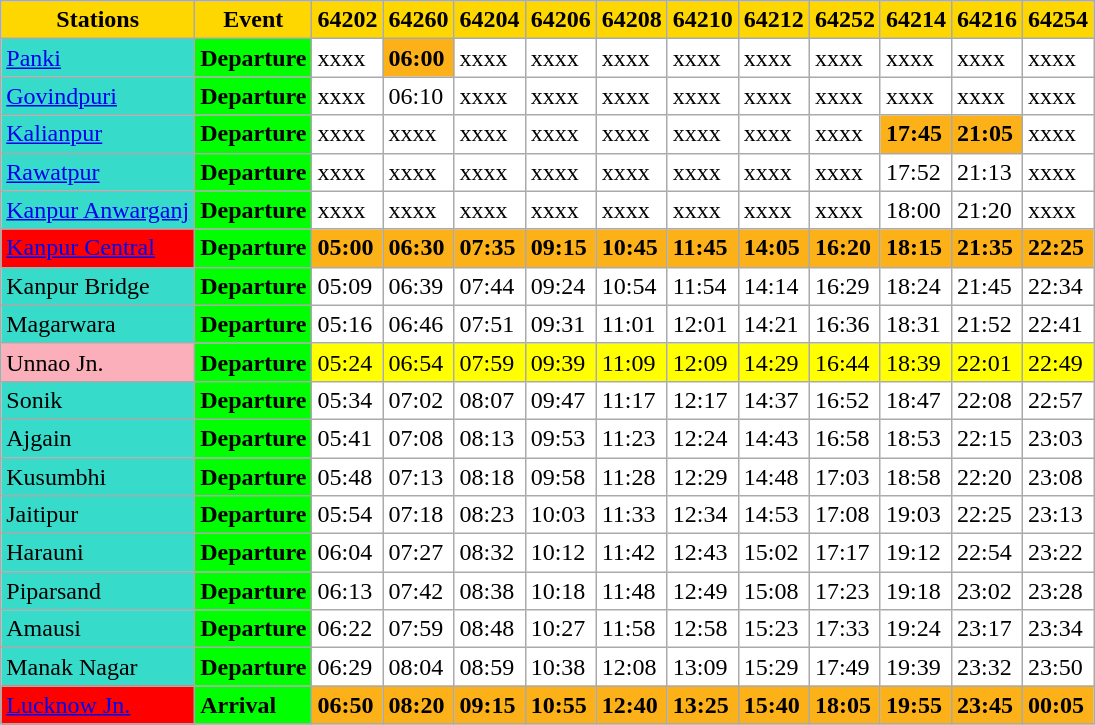<table class="wikitable sortable" style="background:#ffffff;">
<tr>
<th style="background-color:#FFD700">Stations</th>
<th ! style="background-color:#FFD700">Event</th>
<th ! style="background-color:#FFD700">64202</th>
<th ! style="background-color:#FFD700">64260</th>
<th ! style="background-color:#FFD700">64204</th>
<th ! style="background-color:#FFD700">64206</th>
<th ! style="background-color:#FFD700">64208</th>
<th ! style="background-color:#FFD700">64210</th>
<th ! style="background-color:#FFD700">64212</th>
<th ! style="background-color:#FFD700">64252</th>
<th ! style="background-color:#FFD700">64214</th>
<th ! style="background-color:#FFD700">64216</th>
<th ! style="background-color:#FFD700">64254</th>
</tr>
<tr>
<td align="left" style="background-color:#36DBCA"><a href='#'>Panki</a></td>
<td align="left" style="background-color:#00FF00"><strong>Departure</strong></td>
<td align="left">xxxx</td>
<td align="left" style="background-color:#FBB117"><strong> 06:00</strong></td>
<td align="left">xxxx</td>
<td align="left">xxxx</td>
<td align="left">xxxx</td>
<td align="left">xxxx</td>
<td align="left">xxxx</td>
<td align="left">xxxx</td>
<td align="left">xxxx</td>
<td align="left">xxxx</td>
<td align="left">xxxx</td>
</tr>
<tr>
<td align="left" style="background-color:#36DBCA"><a href='#'>Govindpuri</a></td>
<td align="left" style="background-color:#00FF00"><strong>Departure</strong></td>
<td align="left">xxxx</td>
<td align="left">06:10</td>
<td align="left">xxxx</td>
<td align="left">xxxx</td>
<td align="left">xxxx</td>
<td align="left">xxxx</td>
<td align="left">xxxx</td>
<td align="left">xxxx</td>
<td align="left">xxxx</td>
<td align="left">xxxx</td>
<td align="left">xxxx</td>
</tr>
<tr>
<td align="left" style="background-color:#36DBCA"><a href='#'>Kalianpur</a></td>
<td align="left" style="background-color:#00FF00"><strong>Departure</strong></td>
<td align="left">xxxx</td>
<td align="left">xxxx</td>
<td align="left">xxxx</td>
<td align="left">xxxx</td>
<td align="left">xxxx</td>
<td align="left">xxxx</td>
<td align="left">xxxx</td>
<td align="left">xxxx</td>
<td align="left" style="background-color:#FBB117"><strong> 17:45</strong></td>
<td align="left" style="background-color:#FBB117"><strong> 21:05</strong></td>
<td align="left">xxxx</td>
</tr>
<tr>
<td align="left" style="background-color:#36DBCA"><a href='#'>Rawatpur</a></td>
<td align="left" style="background-color:#00FF00"><strong>Departure</strong></td>
<td align="left">xxxx</td>
<td align="left">xxxx</td>
<td align="left">xxxx</td>
<td align="left">xxxx</td>
<td align="left">xxxx</td>
<td align="left">xxxx</td>
<td align="left">xxxx</td>
<td align="left">xxxx</td>
<td align="left">17:52</td>
<td align="left">21:13</td>
<td align="left">xxxx</td>
</tr>
<tr>
<td align="left" style="background-color:#36DBCA"><a href='#'>Kanpur Anwarganj</a></td>
<td align="left" style="background-color:#00FF00"><strong>Departure</strong></td>
<td align="left">xxxx</td>
<td align="left">xxxx</td>
<td align="left">xxxx</td>
<td align="left">xxxx</td>
<td align="left">xxxx</td>
<td align="left">xxxx</td>
<td align="left">xxxx</td>
<td align="left">xxxx</td>
<td align="left">18:00</td>
<td align="left">21:20</td>
<td align="left">xxxx</td>
</tr>
<tr>
<td align="left" style="background-color:#FF0000"><a href='#'>Kanpur Central</a></td>
<td align="left" style="background-color:#00FF00"><strong>Departure</strong></td>
<td align="left" style="background-color:#FBB117"><strong>05:00</strong></td>
<td align="left" style="background-color:#FBB117"><strong>06:30</strong></td>
<td align="left" style="background-color:#FBB117"><strong>07:35</strong></td>
<td align="left" style="background-color:#FBB117"><strong>09:15</strong></td>
<td align="left" style="background-color:#FBB117"><strong>10:45</strong></td>
<td align="left" style="background-color:#FBB117"><strong>11:45</strong></td>
<td align="left" style="background-color:#FBB117"><strong>14:05</strong></td>
<td align="left" style="background-color:#FBB117"><strong>16:20</strong></td>
<td align="left" style="background-color:#FBB117"><strong>18:15</strong></td>
<td align="left" style="background-color:#FBB117"><strong>21:35</strong></td>
<td align="left" style="background-color:#FBB117"><strong>22:25</strong></td>
</tr>
<tr>
<td align="left" style="background-color:#36DBCA">Kanpur Bridge</td>
<td align="left" style="background-color:#00FF00"><strong>Departure</strong></td>
<td align="left">05:09</td>
<td align="left">06:39</td>
<td align="left">07:44</td>
<td align="left">09:24</td>
<td align="left">10:54</td>
<td align="left">11:54</td>
<td align="left">14:14</td>
<td align="left">16:29</td>
<td align="left">18:24</td>
<td align="left">21:45</td>
<td align="left">22:34</td>
</tr>
<tr>
<td align="left"  style="background-color:#36DBCA">Magarwara</td>
<td align="left" style="background-color:#00FF00"><strong>Departure</strong></td>
<td align="left">05:16</td>
<td align="left">06:46</td>
<td align="left">07:51</td>
<td align="left">09:31</td>
<td align="left">11:01</td>
<td align="left">12:01</td>
<td align="left">14:21</td>
<td align="left">16:36</td>
<td align="left">18:31</td>
<td align="left">21:52</td>
<td align="left">22:41</td>
</tr>
<tr>
<td align="left"  style="background-color:#FAAFBA">Unnao Jn.</td>
<td align="left"  style="background-color:#00FF00"><strong>Departure</strong></td>
<td align="left"  style="background-color:#FFFF00">05:24</td>
<td align="left"  style="background-color:#FFFF00">06:54</td>
<td align="left"  style="background-color:#FFFF00">07:59</td>
<td align="left"  style="background-color:#FFFF00">09:39</td>
<td align="left"  style="background-color:#FFFF00">11:09</td>
<td align="left"  style="background-color:#FFFF00">12:09</td>
<td align="left"  style="background-color:#FFFF00">14:29</td>
<td align="left"  style="background-color:#FFFF00">16:44</td>
<td align="left"  style="background-color:#FFFF00">18:39</td>
<td align="left"  style="background-color:#FFFF00">22:01</td>
<td align="left"  style="background-color:#FFFF00">22:49</td>
</tr>
<tr>
<td align="left"  style="background-color:#36DBCA">Sonik</td>
<td align="left" style="background-color:#00FF00"><strong>Departure</strong></td>
<td align="left">05:34</td>
<td align="left">07:02</td>
<td align="left">08:07</td>
<td align="left">09:47</td>
<td align="left">11:17</td>
<td align="left">12:17</td>
<td align="left">14:37</td>
<td align="left">16:52</td>
<td align="left">18:47</td>
<td align="left">22:08</td>
<td align="left">22:57</td>
</tr>
<tr>
<td align="left"  style="background-color:#36DBCA">Ajgain</td>
<td align="left" style="background-color:#00FF00"><strong>Departure</strong></td>
<td align="left">05:41</td>
<td align="left">07:08</td>
<td align="left">08:13</td>
<td align="left">09:53</td>
<td align="left">11:23</td>
<td align="left">12:24</td>
<td align="left">14:43</td>
<td align="left">16:58</td>
<td align="left">18:53</td>
<td align="left">22:15</td>
<td align="left">23:03</td>
</tr>
<tr>
<td align="left" style="background-color:#36DBCA">Kusumbhi</td>
<td align="left" style="background-color:#00FF00"><strong>Departure</strong></td>
<td align="left">05:48</td>
<td align="left">07:13</td>
<td align="left">08:18</td>
<td align="left">09:58</td>
<td align="left">11:28</td>
<td align="left">12:29</td>
<td align="left">14:48</td>
<td align="left">17:03</td>
<td align="left">18:58</td>
<td align="left">22:20</td>
<td align="left">23:08</td>
</tr>
<tr>
<td align="left"  style="background-color:#36DBCA">Jaitipur</td>
<td align="left" style="background-color:#00FF00"><strong>Departure</strong></td>
<td align="left">05:54</td>
<td align="left">07:18</td>
<td align="left">08:23</td>
<td align="left">10:03</td>
<td align="left">11:33</td>
<td align="left">12:34</td>
<td align="left">14:53</td>
<td align="left">17:08</td>
<td align="left">19:03</td>
<td align="left">22:25</td>
<td align="left">23:13</td>
</tr>
<tr>
<td align="left"  style="background-color:#36DBCA">Harauni</td>
<td align="left" style="background-color:#00FF00"><strong>Departure</strong></td>
<td align="left">06:04</td>
<td align="left">07:27</td>
<td align="left">08:32</td>
<td align="left">10:12</td>
<td align="left">11:42</td>
<td align="left">12:43</td>
<td align="left">15:02</td>
<td align="left">17:17</td>
<td align="left">19:12</td>
<td align="left">22:54</td>
<td align="left">23:22</td>
</tr>
<tr>
<td align="left"  style="background-color:#36DBCA">Piparsand</td>
<td align="left" style="background-color:#00FF00"><strong>Departure</strong></td>
<td align="left">06:13</td>
<td align="left">07:42</td>
<td align="left">08:38</td>
<td align="left">10:18</td>
<td align="left">11:48</td>
<td align="left">12:49</td>
<td align="left">15:08</td>
<td align="left">17:23</td>
<td align="left">19:18</td>
<td align="left">23:02</td>
<td align="left">23:28</td>
</tr>
<tr>
<td align="left"  style="background-color:#36DBCA">Amausi</td>
<td align="left" style="background-color:#00FF00"><strong>Departure</strong></td>
<td align="left">06:22</td>
<td align="left">07:59</td>
<td align="left">08:48</td>
<td align="left">10:27</td>
<td align="left">11:58</td>
<td align="left">12:58</td>
<td align="left">15:23</td>
<td align="left">17:33</td>
<td align="left">19:24</td>
<td align="left">23:17</td>
<td align="left">23:34</td>
</tr>
<tr>
<td align="left"  style="background-color:#36DBCA">Manak Nagar</td>
<td align="left" style="background-color:#00FF00"><strong>Departure</strong></td>
<td align="left">06:29</td>
<td align="left">08:04</td>
<td align="left">08:59</td>
<td align="left">10:38</td>
<td align="left">12:08</td>
<td align="left">13:09</td>
<td align="left">15:29</td>
<td align="left">17:49</td>
<td align="left">19:39</td>
<td align="left">23:32</td>
<td align="left">23:50</td>
</tr>
<tr>
<td align="left" style="background-color:#FF0000"><a href='#'>Lucknow Jn.</a></td>
<td align="left" style="background-color:#00FF00"><strong>Arrival</strong></td>
<td align="left" style="background-color:#FBB117"><strong>06:50</strong></td>
<td align="left" style="background-color:#FBB117"><strong>08:20</strong></td>
<td align="left" style="background-color:#FBB117"><strong>09:15</strong></td>
<td align="left" style="background-color:#FBB117"><strong>10:55</strong></td>
<td align="left" style="background-color:#FBB117"><strong>12:40</strong></td>
<td align="left" style="background-color:#FBB117"><strong>13:25</strong></td>
<td align="left" style="background-color:#FBB117"><strong>15:40</strong></td>
<td align="left" style="background-color:#FBB117"><strong>18:05</strong></td>
<td align="left" style="background-color:#FBB117"><strong>19:55</strong></td>
<td align="left" style="background-color:#FBB117"><strong>23:45</strong></td>
<td align="left" style="background-color:#FBB117"><strong>00:05</strong></td>
</tr>
</table>
